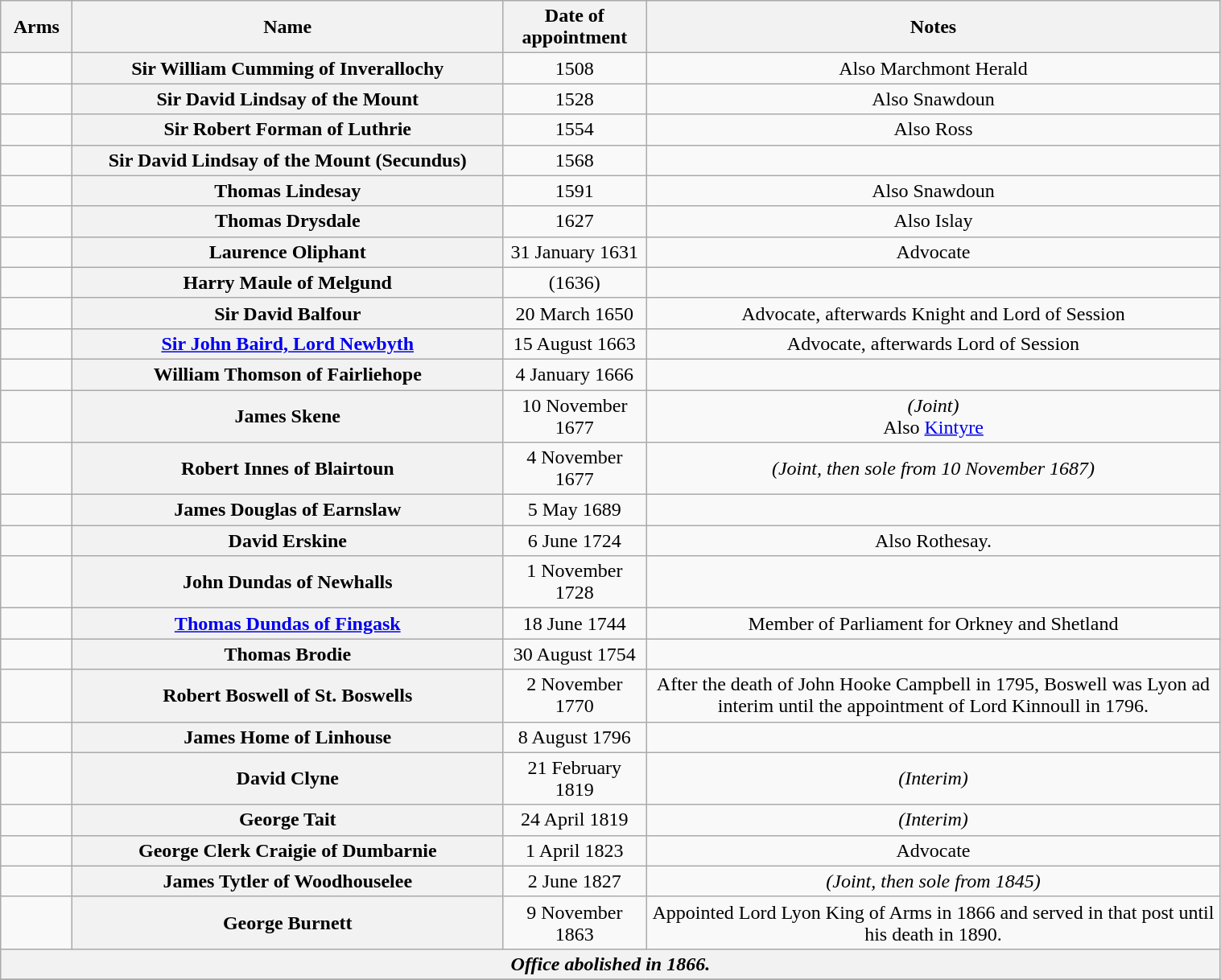<table class="wikitable" style="text-align:center; width:80%">
<tr>
<th style="width:5%">Arms</th>
<th style="width:30%">Name</th>
<th style="width:10%">Date of appointment</th>
<th style="width:40%">Notes</th>
</tr>
<tr>
<td></td>
<th>Sir William Cumming of Inverallochy</th>
<td>1508</td>
<td>Also Marchmont Herald</td>
</tr>
<tr>
<td></td>
<th>Sir David Lindsay of the Mount</th>
<td>1528</td>
<td>Also Snawdoun</td>
</tr>
<tr>
<td></td>
<th>Sir Robert Forman of Luthrie</th>
<td>1554</td>
<td>Also Ross</td>
</tr>
<tr>
<td></td>
<th>Sir David Lindsay of the Mount (Secundus)</th>
<td>1568</td>
<td></td>
</tr>
<tr>
<td></td>
<th>Thomas Lindesay</th>
<td>1591</td>
<td>Also Snawdoun</td>
</tr>
<tr>
<td></td>
<th>Thomas Drysdale</th>
<td>1627</td>
<td>Also Islay</td>
</tr>
<tr>
<td></td>
<th>Laurence Oliphant</th>
<td>31 January 1631</td>
<td>Advocate</td>
</tr>
<tr>
<td></td>
<th>Harry Maule of Melgund</th>
<td>(1636)</td>
<td></td>
</tr>
<tr>
<td></td>
<th>Sir David Balfour</th>
<td>20 March 1650</td>
<td>Advocate, afterwards Knight and Lord of Session</td>
</tr>
<tr>
<td></td>
<th><a href='#'>Sir John Baird, Lord Newbyth</a></th>
<td>15 August 1663</td>
<td>Advocate, afterwards Lord of Session</td>
</tr>
<tr>
<td></td>
<th>William Thomson of Fairliehope</th>
<td>4 January 1666</td>
<td></td>
</tr>
<tr>
<td></td>
<th>James Skene</th>
<td>10 November 1677</td>
<td><em>(Joint)</em><br>Also <a href='#'>Kintyre</a></td>
</tr>
<tr>
<td></td>
<th>Robert Innes of Blairtoun</th>
<td>4 November 1677</td>
<td><em>(Joint, then sole from 10 November 1687)</em></td>
</tr>
<tr>
<td></td>
<th>James Douglas of Earnslaw</th>
<td>5 May 1689</td>
<td></td>
</tr>
<tr>
<td></td>
<th>David Erskine</th>
<td>6 June 1724</td>
<td>Also Rothesay.</td>
</tr>
<tr>
<td></td>
<th>John Dundas of Newhalls</th>
<td>1 November 1728</td>
<td></td>
</tr>
<tr>
<td></td>
<th><a href='#'>Thomas Dundas of Fingask</a></th>
<td>18 June 1744</td>
<td>Member of Parliament for Orkney and Shetland</td>
</tr>
<tr>
<td></td>
<th>Thomas Brodie</th>
<td>30 August 1754</td>
<td></td>
</tr>
<tr>
<td></td>
<th>Robert Boswell of St. Boswells</th>
<td>2 November 1770</td>
<td>After the death of John Hooke Campbell in 1795, Boswell was Lyon ad interim until the appointment of Lord Kinnoull in 1796.</td>
</tr>
<tr>
<td></td>
<th>James Home of Linhouse</th>
<td>8 August 1796</td>
<td></td>
</tr>
<tr>
<td></td>
<th>David Clyne</th>
<td>21 February 1819</td>
<td><em>(Interim)</em></td>
</tr>
<tr>
<td></td>
<th>George Tait</th>
<td>24 April 1819</td>
<td><em>(Interim)</em></td>
</tr>
<tr>
<td></td>
<th>George Clerk Craigie of Dumbarnie</th>
<td>1 April 1823</td>
<td>Advocate</td>
</tr>
<tr>
<td></td>
<th>James Tytler of Woodhouselee</th>
<td>2 June 1827</td>
<td><em>(Joint, then sole from 1845)</em></td>
</tr>
<tr>
<td></td>
<th>George Burnett</th>
<td>9 November 1863</td>
<td>Appointed Lord Lyon King of Arms in 1866 and served in that post until his death in 1890.</td>
</tr>
<tr>
<th colspan="5" align="center"><em>Office abolished in 1866.</em></th>
</tr>
<tr>
</tr>
</table>
